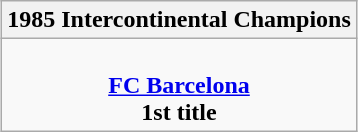<table class=wikitable style="text-align:center; margin:auto">
<tr>
<th>1985 Intercontinental Champions</th>
</tr>
<tr>
<td><br> <strong><a href='#'>FC Barcelona</a></strong> <br> <strong>1st title</strong></td>
</tr>
</table>
